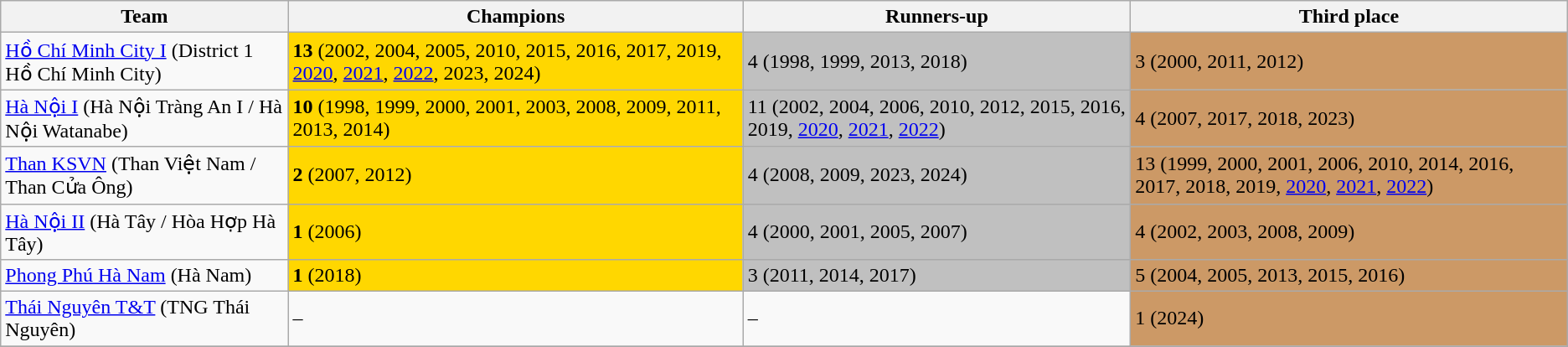<table class="wikitable">
<tr>
<th>Team</th>
<th>Champions</th>
<th>Runners-up</th>
<th>Third place</th>
</tr>
<tr>
<td><a href='#'>Hồ Chí Minh City I</a> (District 1 Hồ Chí Minh City)</td>
<td bgcolor=gold><strong>13</strong>  (2002, 2004, 2005, 2010, 2015, 2016, 2017, 2019, <a href='#'>2020</a>, <a href='#'>2021</a>, <a href='#'>2022</a>, 2023, 2024)</td>
<td bgcolor=silver>4     (1998, 1999, 2013, 2018)</td>
<td bgcolor=cc9966>3     (2000, 2011, 2012)</td>
</tr>
<tr>
<td><a href='#'>Hà Nội I</a> (Hà Nội Tràng An I / Hà Nội Watanabe)</td>
<td bgcolor=gold><strong>10</strong> (1998, 1999, 2000, 2001, 2003, 2008, 2009, 2011, 2013, 2014)</td>
<td bgcolor=silver>11     (2002, 2004, 2006, 2010, 2012, 2015, 2016, 2019, <a href='#'>2020</a>, <a href='#'>2021</a>, <a href='#'>2022</a>)</td>
<td bgcolor=cc9966>4     (2007, 2017, 2018, 2023)</td>
</tr>
<tr>
<td><a href='#'>Than KSVN</a> (Than Việt Nam / Than Cửa Ông)</td>
<td bgcolor=gold><strong>2</strong>  (2007, 2012)</td>
<td bgcolor=silver>4     (2008, 2009, 2023, 2024)</td>
<td bgcolor=cc9966>13    (1999, 2000, 2001, 2006, 2010, 2014, 2016, 2017, 2018, 2019, <a href='#'>2020</a>, <a href='#'>2021</a>, <a href='#'>2022</a>)</td>
</tr>
<tr>
<td><a href='#'>Hà Nội II</a> (Hà Tây / Hòa Hợp Hà Tây)</td>
<td bgcolor=gold><strong>1</strong>  (2006)</td>
<td bgcolor=silver>4     (2000, 2001, 2005, 2007)</td>
<td bgcolor=cc9966>4     (2002, 2003, 2008, 2009)</td>
</tr>
<tr>
<td><a href='#'>Phong Phú Hà Nam</a> (Hà Nam)</td>
<td bgcolor=gold><strong>1</strong>  (2018)</td>
<td bgcolor=silver>3     (2011, 2014, 2017)</td>
<td bgcolor=cc9966>5     (2004, 2005, 2013, 2015, 2016)</td>
</tr>
<tr>
<td><a href='#'>Thái Nguyên T&T</a> (TNG Thái Nguyên)</td>
<td>–</td>
<td>–</td>
<td bgcolor=cc9966>1     (2024)</td>
</tr>
<tr>
</tr>
</table>
